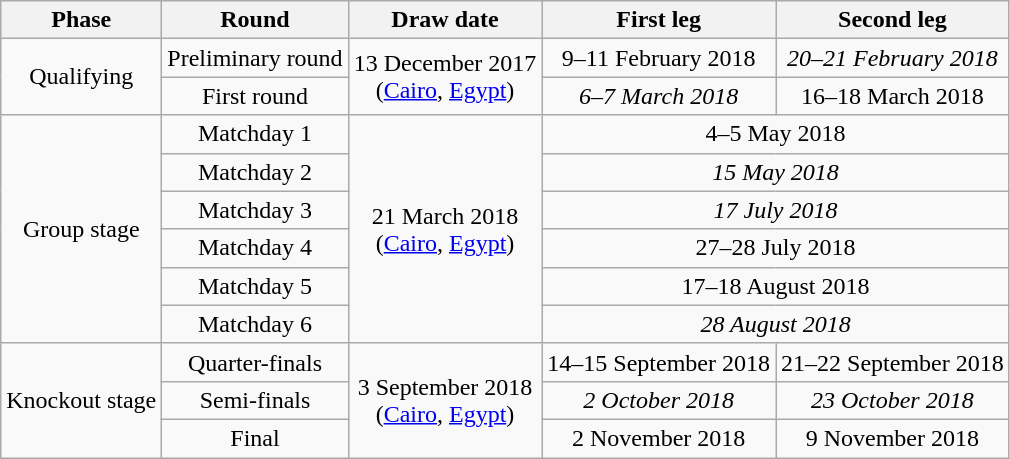<table class="wikitable" style="text-align:center">
<tr>
<th>Phase</th>
<th>Round</th>
<th>Draw date</th>
<th>First leg</th>
<th>Second leg</th>
</tr>
<tr>
<td rowspan=2>Qualifying</td>
<td>Preliminary round</td>
<td rowspan=2>13 December 2017<br>(<a href='#'>Cairo</a>, <a href='#'>Egypt</a>)</td>
<td>9–11 February 2018</td>
<td><em>20–21 February 2018</em></td>
</tr>
<tr>
<td>First round</td>
<td><em>6–7 March 2018</em></td>
<td>16–18 March 2018</td>
</tr>
<tr>
<td rowspan=6>Group stage</td>
<td>Matchday 1</td>
<td rowspan=6>21 March 2018<br>(<a href='#'>Cairo</a>, <a href='#'>Egypt</a>)</td>
<td colspan=2>4–5 May 2018</td>
</tr>
<tr>
<td>Matchday 2</td>
<td colspan=2><em>15 May 2018</em></td>
</tr>
<tr>
<td>Matchday 3</td>
<td colspan=2><em>17 July 2018</em></td>
</tr>
<tr>
<td>Matchday 4</td>
<td colspan=2>27–28 July 2018</td>
</tr>
<tr>
<td>Matchday 5</td>
<td colspan=2>17–18 August 2018</td>
</tr>
<tr>
<td>Matchday 6</td>
<td colspan=2><em>28 August 2018</em></td>
</tr>
<tr>
<td rowspan=3>Knockout stage</td>
<td>Quarter-finals</td>
<td rowspan=3>3 September 2018<br>(<a href='#'>Cairo</a>, <a href='#'>Egypt</a>)</td>
<td>14–15 September 2018</td>
<td>21–22 September 2018</td>
</tr>
<tr>
<td>Semi-finals</td>
<td><em>2 October 2018</em></td>
<td><em>23 October 2018</em></td>
</tr>
<tr>
<td>Final</td>
<td>2 November 2018</td>
<td>9 November 2018</td>
</tr>
</table>
